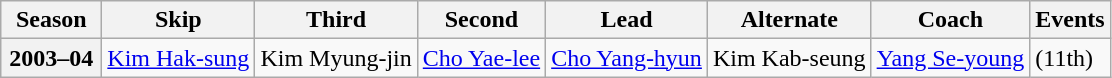<table class="wikitable">
<tr>
<th scope="col" width=60>Season</th>
<th scope="col">Skip</th>
<th scope="col">Third</th>
<th scope="col">Second</th>
<th scope="col">Lead</th>
<th scope="col">Alternate</th>
<th scope="col">Coach</th>
<th scope="col">Events</th>
</tr>
<tr>
<th scope="row">2003–04</th>
<td><a href='#'>Kim Hak-sung</a></td>
<td>Kim Myung-jin</td>
<td><a href='#'>Cho Yae-lee</a></td>
<td><a href='#'>Cho Yang-hyun</a></td>
<td>Kim Kab-seung</td>
<td><a href='#'>Yang Se-young</a></td>
<td> (11th)</td>
</tr>
</table>
